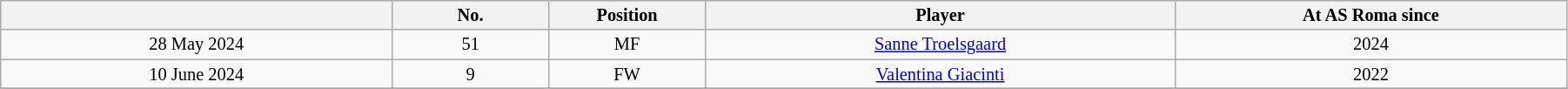<table class="wikitable sortable" style="width:95%; text-align:center; font-size:85%; text-align:centre;">
<tr>
<th width="25%"></th>
<th width="10%">No.</th>
<th width="10%">Position</th>
<th>Player</th>
<th width="25%">At AS Roma since</th>
</tr>
<tr>
<td>28 May 2024</td>
<td>51</td>
<td>MF</td>
<td> <a href='#'>Sanne Troelsgaard</a></td>
<td>2024</td>
</tr>
<tr>
<td>10 June 2024</td>
<td>9</td>
<td>FW</td>
<td> <a href='#'>Valentina Giacinti</a></td>
<td>2022</td>
</tr>
<tr>
</tr>
</table>
